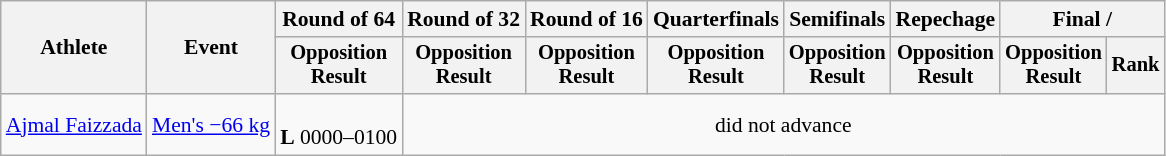<table class="wikitable" style="font-size:90%">
<tr>
<th rowspan="2">Athlete</th>
<th rowspan="2">Event</th>
<th>Round of 64</th>
<th>Round of 32</th>
<th>Round of 16</th>
<th>Quarterfinals</th>
<th>Semifinals</th>
<th>Repechage</th>
<th colspan=2>Final / </th>
</tr>
<tr style="font-size:95%">
<th>Opposition<br>Result</th>
<th>Opposition<br>Result</th>
<th>Opposition<br>Result</th>
<th>Opposition<br>Result</th>
<th>Opposition<br>Result</th>
<th>Opposition<br>Result</th>
<th>Opposition<br>Result</th>
<th>Rank</th>
</tr>
<tr align=center>
<td align=left><a href='#'>Ajmal Faizzada</a></td>
<td align=left><a href='#'>Men's −66 kg</a></td>
<td><br><strong>L</strong> 0000–0100</td>
<td colspan=7>did not advance</td>
</tr>
</table>
